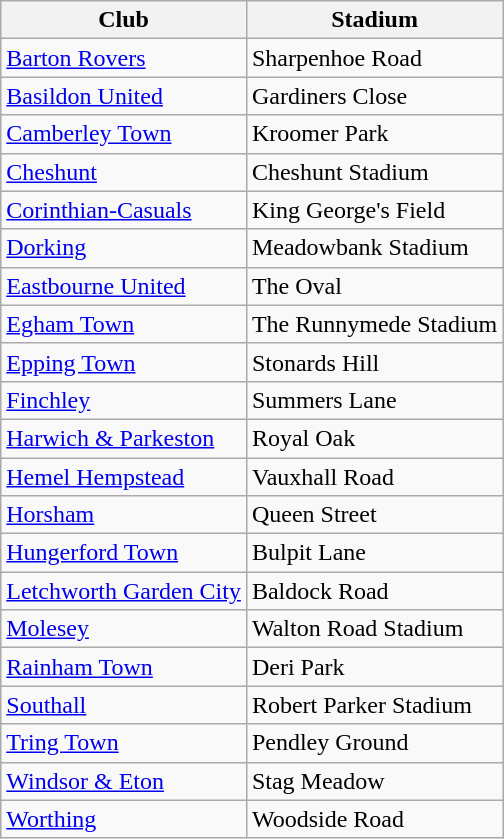<table class="wikitable sortable">
<tr>
<th>Club</th>
<th>Stadium</th>
</tr>
<tr>
<td><a href='#'>Barton Rovers</a></td>
<td>Sharpenhoe Road</td>
</tr>
<tr>
<td><a href='#'>Basildon United</a></td>
<td>Gardiners Close</td>
</tr>
<tr>
<td><a href='#'>Camberley Town</a></td>
<td>Kroomer Park</td>
</tr>
<tr>
<td><a href='#'>Cheshunt</a></td>
<td>Cheshunt Stadium</td>
</tr>
<tr>
<td><a href='#'>Corinthian-Casuals</a></td>
<td>King George's Field</td>
</tr>
<tr>
<td><a href='#'>Dorking</a></td>
<td>Meadowbank Stadium</td>
</tr>
<tr>
<td><a href='#'>Eastbourne United</a></td>
<td>The Oval</td>
</tr>
<tr>
<td><a href='#'>Egham Town</a></td>
<td>The Runnymede Stadium</td>
</tr>
<tr>
<td><a href='#'>Epping Town</a></td>
<td>Stonards Hill</td>
</tr>
<tr>
<td><a href='#'>Finchley</a></td>
<td>Summers Lane</td>
</tr>
<tr>
<td><a href='#'>Harwich & Parkeston</a></td>
<td>Royal Oak</td>
</tr>
<tr>
<td><a href='#'>Hemel Hempstead</a></td>
<td>Vauxhall Road</td>
</tr>
<tr>
<td><a href='#'>Horsham</a></td>
<td>Queen Street</td>
</tr>
<tr>
<td><a href='#'>Hungerford Town</a></td>
<td>Bulpit Lane</td>
</tr>
<tr>
<td><a href='#'>Letchworth Garden City</a></td>
<td>Baldock Road</td>
</tr>
<tr>
<td><a href='#'>Molesey</a></td>
<td>Walton Road Stadium</td>
</tr>
<tr>
<td><a href='#'>Rainham Town</a></td>
<td>Deri Park</td>
</tr>
<tr>
<td><a href='#'>Southall</a></td>
<td>Robert Parker Stadium</td>
</tr>
<tr>
<td><a href='#'>Tring Town</a></td>
<td>Pendley Ground</td>
</tr>
<tr>
<td><a href='#'>Windsor & Eton</a></td>
<td>Stag Meadow</td>
</tr>
<tr>
<td><a href='#'>Worthing</a></td>
<td>Woodside Road</td>
</tr>
</table>
